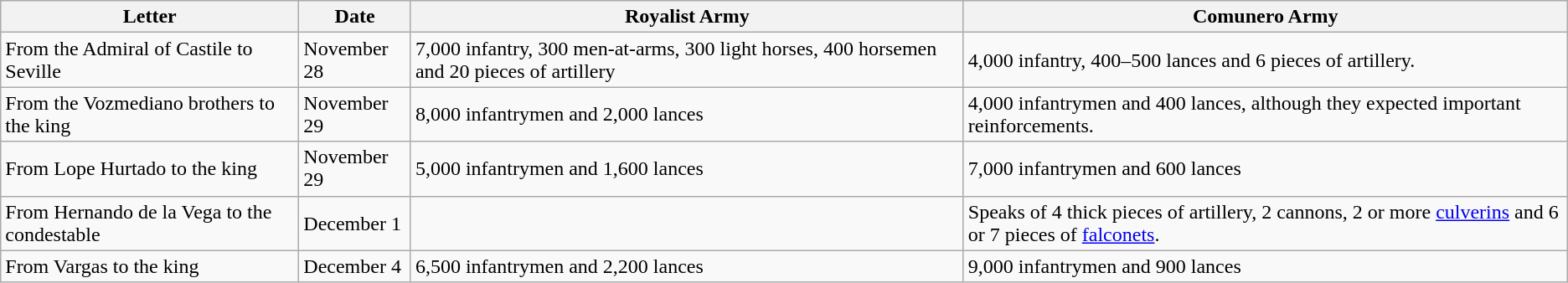<table class="wikitable">
<tr>
<th>Letter</th>
<th>Date</th>
<th>Royalist Army</th>
<th>Comunero Army</th>
</tr>
<tr>
<td>From the Admiral of Castile to Seville</td>
<td>November 28</td>
<td>7,000 infantry, 300 men-at-arms, 300 light horses, 400 horsemen and 20 pieces of artillery</td>
<td>4,000 infantry, 400–500 lances and 6 pieces of artillery.</td>
</tr>
<tr>
<td>From the Vozmediano brothers to the king</td>
<td>November 29</td>
<td>8,000 infantrymen and 2,000 lances</td>
<td>4,000 infantrymen and 400 lances, although they expected important reinforcements.</td>
</tr>
<tr>
<td>From Lope Hurtado to the king</td>
<td>November 29</td>
<td>5,000 infantrymen and 1,600 lances</td>
<td>7,000 infantrymen and 600 lances</td>
</tr>
<tr>
<td>From Hernando de la Vega to the condestable</td>
<td>December 1</td>
<td></td>
<td>Speaks of 4 thick pieces of artillery, 2 cannons, 2 or more <a href='#'>culverins</a> and 6 or 7 pieces of <a href='#'>falconets</a>.</td>
</tr>
<tr>
<td>From Vargas to the king</td>
<td>December 4</td>
<td>6,500 infantrymen and 2,200 lances</td>
<td>9,000 infantrymen and 900 lances</td>
</tr>
</table>
